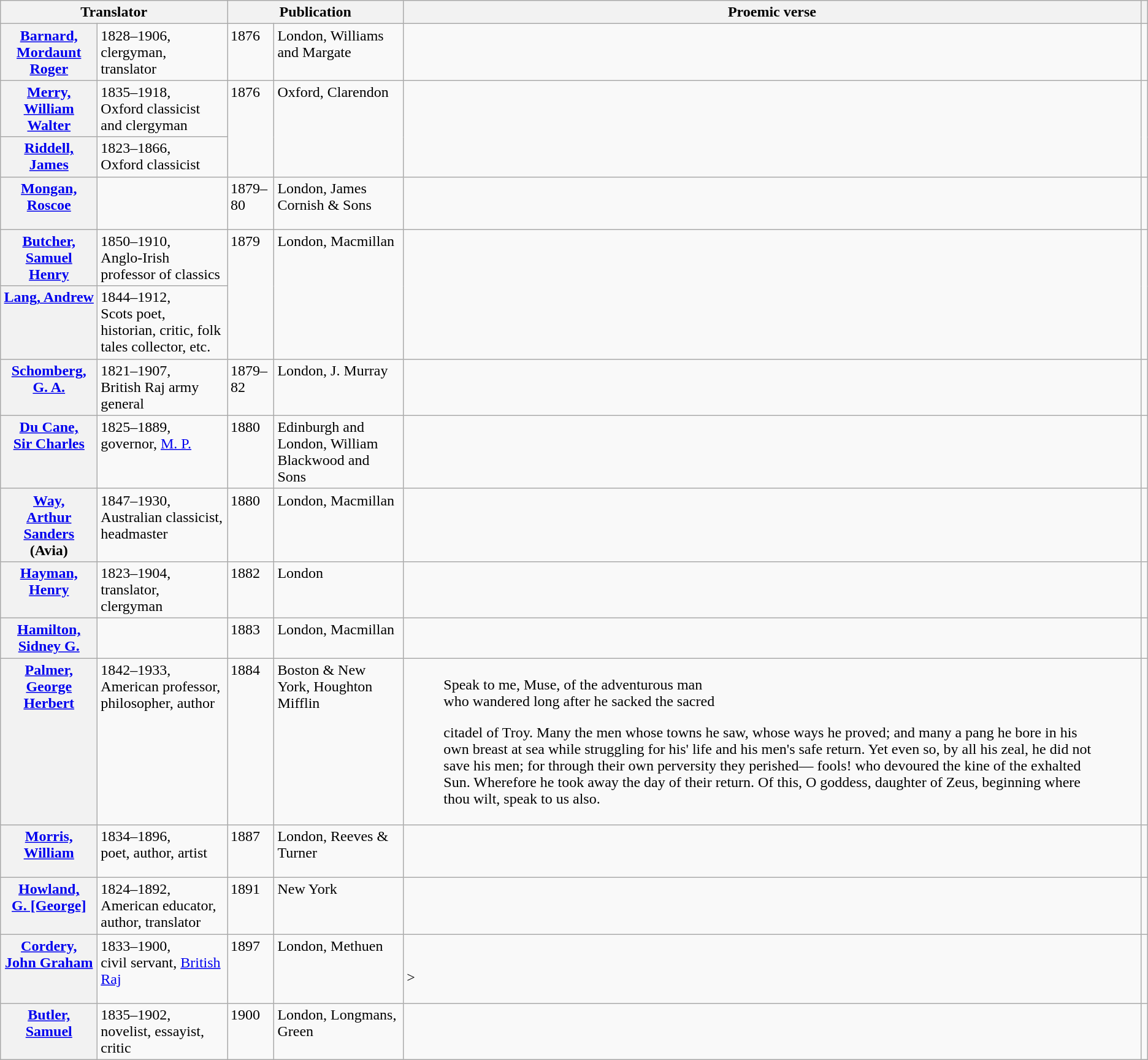<table class="wikitable" ">
<tr>
<th scope="col" colspan="2">Translator</th>
<th scope="col" colspan="2">Publication</th>
<th scope="col">Proemic verse</th>
<th scope="col"></th>
</tr>
<tr valign="top">
<th><a href='#'>Barnard,<br>Mordaunt Roger</a></th>
<td>1828–1906,<br>clergyman, translator</td>
<td>1876</td>
<td>London, Williams and Margate</td>
<td style=white-space:nowrap><br><blockquote></blockquote>
<blockquote></blockquote></td>
<td></td>
</tr>
<tr valign="top">
<th><a href='#'>Merry, William Walter</a></th>
<td>1835–1918,<br>Oxford classicist and clergyman</td>
<td rowspan="2">1876</td>
<td rowspan="2">Oxford, Clarendon</td>
<td rowspan="2" style="vertical-align:bottom;"><blockquote></blockquote></td>
<td rowspan="2"></td>
</tr>
<tr valign="top">
<th><a href='#'>Riddell, James</a></th>
<td>1823–1866,<br>Oxford classicist</td>
</tr>
<tr valign="top">
<th><a href='#'>Mongan,<br>Roscoe</a></th>
<td> </td>
<td>1879–80</td>
<td>London, James Cornish & Sons</td>
<td><blockquote></blockquote><br><blockquote></blockquote></td>
<td></td>
</tr>
<tr valign="top">
<th><a href='#'>Butcher,<br>Samuel Henry</a></th>
<td>1850–1910,<br>Anglo-Irish professor of classics</td>
<td rowspan="2">1879</td>
<td rowspan="2">London, Macmillan</td>
<td rowspan="2"><blockquote></blockquote><br><blockquote></blockquote></td>
<td rowspan="2"></td>
</tr>
<tr valign="top">
<th><a href='#'>Lang, Andrew</a></th>
<td>1844–1912,<br>Scots poet, historian, critic, folk tales collector, etc.</td>
</tr>
<tr valign="top">
<th><a href='#'>Schomberg,<br>G. A.</a></th>
<td>1821–1907,<br>British Raj army general</td>
<td>1879–82</td>
<td>London, J. Murray</td>
<td><blockquote></blockquote><br><blockquote></blockquote></td>
<td></td>
</tr>
<tr valign="top">
<th><a href='#'>Du Cane,<br>Sir Charles</a></th>
<td>1825–1889,<br>governor, <a href='#'>M. P.</a></td>
<td>1880</td>
<td>Edinburgh and London, William Blackwood and Sons</td>
<td style=white-space:nowrap><br><blockquote></blockquote> 
<blockquote></blockquote></td>
<td></td>
</tr>
<tr valign="top">
<th><a href='#'>Way,<br>Arthur Sanders</a> (Avia)</th>
<td>1847–1930,<br>Australian classicist, headmaster</td>
<td>1880</td>
<td>London, Macmillan</td>
<td style=white-space:nowrap><br><blockquote></blockquote>
<blockquote></blockquote></td>
<td><wbr></td>
</tr>
<tr valign="top">
<th><a href='#'>Hayman,<br>Henry</a></th>
<td>1823–1904,<br>translator, clergyman</td>
<td>1882</td>
<td>London</td>
<td style="vertical-align:bottom;"><blockquote></blockquote></td>
<td></td>
</tr>
<tr valign="top">
<th><a href='#'>Hamilton,<br>Sidney G.</a></th>
<td> </td>
<td>1883</td>
<td>London, Macmillan</td>
<td style="vertical-align:bottom;"><blockquote></blockquote></td>
<td></td>
</tr>
<tr valign="top">
<th><a href='#'>Palmer,<br>George Herbert</a></th>
<td>1842–1933,<br>American professor, philosopher, author</td>
<td>1884</td>
<td>Boston & New York, Houghton Mifflin</td>
<td><blockquote>Speak to me, Muse, of the adventurous man<br>who wandered long after he sacked the sacred</blockquote> 
<blockquote>citadel of Troy. Many the men whose towns he 
saw, whose ways he proved; and many a pang 
he bore in his own breast at sea while struggling 
for his' life and his men's safe return. Yet even 
so, by all his zeal, he did not save his men; for 
through their own perversity they perished— 
fools! who devoured the kine of the exhalted 
Sun. Wherefore he took away the day of their return.
Of this, O goddess, daughter of Zeus, 
beginning where thou wilt, speak to us also.</blockquote></td>
<td></td>
</tr>
<tr valign="top">
<th><a href='#'>Morris,<br>William</a></th>
<td>1834–1896,<br>poet, author, artist</td>
<td>1887</td>
<td>London, Reeves & Turner</td>
<td><blockquote></blockquote><br><blockquote></blockquote></td>
<td></td>
</tr>
<tr valign="top">
<th><a href='#'>Howland,<br>G. [George]</a></th>
<td>1824–1892,<br>American educator, author, translator</td>
<td>1891</td>
<td>New York</td>
<td><blockquote></blockquote><br><blockquote></blockquote></td>
<td></td>
</tr>
<tr valign="top">
<th><a href='#'>Cordery,<br>John Graham</a></th>
<td>1833–1900,<br>civil servant, <a href='#'>British Raj</a></td>
<td>1897</td>
<td>London, Methuen</td>
<td><blockquote></blockquote><br>><blockquote></blockquote></td>
<td></td>
</tr>
<tr valign="top">
<th><a href='#'>Butler,<br>Samuel</a></th>
<td>1835–1902,<br>novelist, essayist, critic</td>
<td>1900</td>
<td>London, Longmans, Green</td>
<td><blockquote></blockquote><br><blockquote></blockquote></td>
<td></td>
</tr>
</table>
